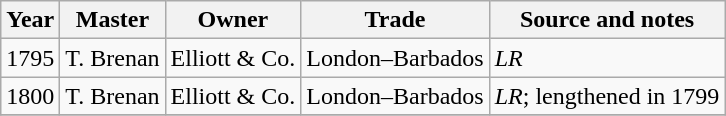<table class="sortable wikitable">
<tr>
<th>Year</th>
<th>Master</th>
<th>Owner</th>
<th>Trade</th>
<th>Source and notes</th>
</tr>
<tr>
<td>1795</td>
<td>T. Brenan</td>
<td>Elliott & Co.</td>
<td>London–Barbados</td>
<td><em>LR</em></td>
</tr>
<tr>
<td>1800</td>
<td>T. Brenan</td>
<td>Elliott & Co.</td>
<td>London–Barbados</td>
<td><em>LR</em>; lengthened in 1799</td>
</tr>
<tr>
</tr>
</table>
